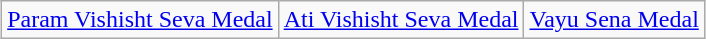<table class="wikitable" style="margin:1em auto; text-align:center;">
<tr>
<td style="text-align:center;"><a href='#'>Param Vishisht Seva Medal</a></td>
<td style="text-align:center;"><a href='#'>Ati Vishisht Seva Medal</a></td>
<td style="text-align:center;"><a href='#'>Vayu Sena Medal</a></td>
</tr>
</table>
